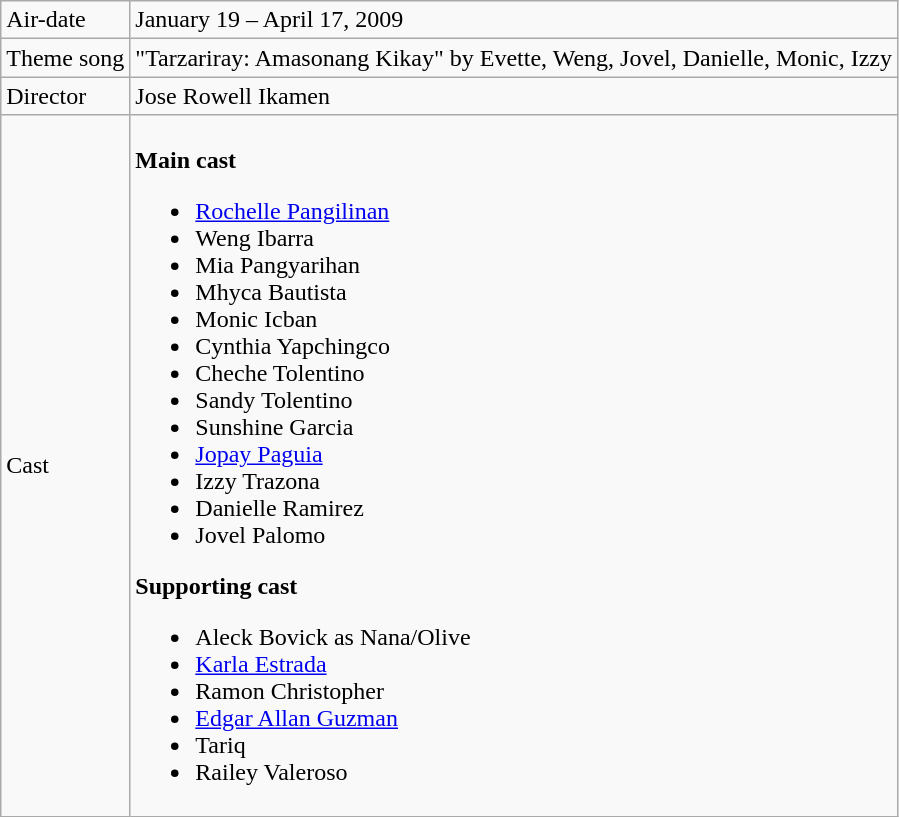<table class="wikitable">
<tr>
<td>Air-date</td>
<td>January 19 – April 17, 2009</td>
</tr>
<tr>
<td>Theme song</td>
<td>"Tarzariray: Amasonang Kikay" by Evette, Weng, Jovel, Danielle, Monic, Izzy</td>
</tr>
<tr>
<td>Director</td>
<td>Jose Rowell Ikamen</td>
</tr>
<tr>
<td>Cast</td>
<td><br><strong>Main cast</strong><ul><li><a href='#'>Rochelle Pangilinan</a></li><li>Weng Ibarra</li><li>Mia Pangyarihan</li><li>Mhyca Bautista</li><li>Monic Icban</li><li>Cynthia Yapchingco</li><li>Cheche Tolentino</li><li>Sandy Tolentino</li><li>Sunshine Garcia</li><li><a href='#'>Jopay Paguia</a></li><li>Izzy Trazona</li><li>Danielle Ramirez</li><li>Jovel Palomo</li></ul><strong>Supporting cast</strong><ul><li>Aleck Bovick as Nana/Olive</li><li><a href='#'>Karla Estrada</a></li><li>Ramon Christopher</li><li><a href='#'>Edgar Allan Guzman</a></li><li>Tariq</li><li>Railey Valeroso</li></ul></td>
</tr>
</table>
